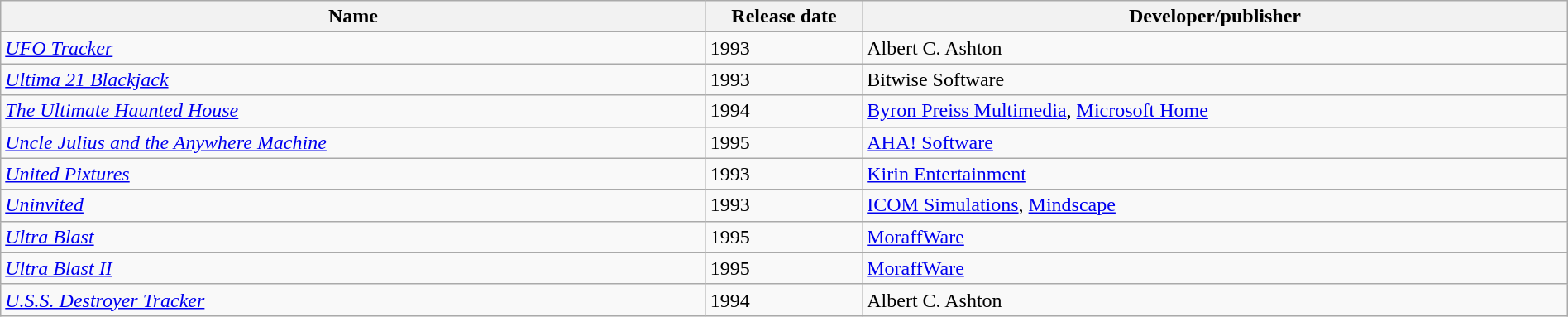<table class="wikitable sortable" style="width:100%;">
<tr>
<th style="width:45%;">Name</th>
<th style="width:10%;">Release date</th>
<th style="width:45%;">Developer/publisher</th>
</tr>
<tr>
<td><em><a href='#'>UFO Tracker</a></em></td>
<td>1993</td>
<td>Albert C. Ashton</td>
</tr>
<tr>
<td><em><a href='#'>Ultima 21 Blackjack</a></em></td>
<td>1993</td>
<td>Bitwise Software</td>
</tr>
<tr>
<td><em><a href='#'>The Ultimate Haunted House</a></em></td>
<td>1994</td>
<td><a href='#'>Byron Preiss Multimedia</a>, <a href='#'>Microsoft Home</a></td>
</tr>
<tr>
<td><em><a href='#'>Uncle Julius and the Anywhere Machine</a></em></td>
<td>1995</td>
<td><a href='#'>AHA! Software</a></td>
</tr>
<tr>
<td><em><a href='#'>United Pixtures</a></em></td>
<td>1993</td>
<td><a href='#'>Kirin Entertainment</a></td>
</tr>
<tr>
<td><em><a href='#'>Uninvited</a></em></td>
<td>1993</td>
<td><a href='#'>ICOM Simulations</a>, <a href='#'>Mindscape</a></td>
</tr>
<tr>
<td><em><a href='#'>Ultra Blast</a></em></td>
<td>1995</td>
<td><a href='#'>MoraffWare</a></td>
</tr>
<tr>
<td><em><a href='#'>Ultra Blast II</a></em></td>
<td>1995</td>
<td><a href='#'>MoraffWare</a></td>
</tr>
<tr>
<td><em><a href='#'>U.S.S. Destroyer Tracker</a></em></td>
<td>1994</td>
<td>Albert C. Ashton</td>
</tr>
</table>
